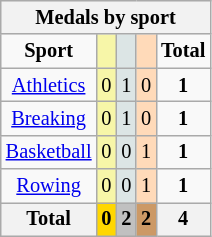<table class="wikitable" style=font-size:85%;float:center;text-align:center>
<tr style="background:#efefef;">
<th colspan=5><strong>Medals by sport</strong></th>
</tr>
<tr align=center>
<td><strong>Sport</strong></td>
<td bgcolor=#f7f6a8></td>
<td bgcolor=#dce5e5></td>
<td bgcolor=#ffdab9></td>
<td><strong>Total</strong></td>
</tr>
<tr align=center>
<td><a href='#'>Athletics</a></td>
<td style="background:#F7F6A8;">0</td>
<td style="background:#DCE5E5;">1</td>
<td style="background:#FFDAB9;">0</td>
<td><strong>1</strong></td>
</tr>
<tr align=center>
<td><a href='#'>Breaking</a></td>
<td style="background:#F7F6A8;">0</td>
<td style="background:#DCE5E5;">1</td>
<td style="background:#FFDAB9;">0</td>
<td><strong>1</strong></td>
</tr>
<tr align=center>
<td><a href='#'>Basketball</a></td>
<td style="background:#F7F6A8;">0</td>
<td style="background:#DCE5E5;">0</td>
<td style="background:#FFDAB9;">1</td>
<td><strong>1</strong></td>
</tr>
<tr align=center>
<td><a href='#'>Rowing</a></td>
<td style="background:#F7F6A8;">0</td>
<td style="background:#DCE5E5;">0</td>
<td style="background:#FFDAB9;">1</td>
<td><strong>1</strong></td>
</tr>
<tr align=center>
<th><strong>Total</strong></th>
<th style="background:gold;"><strong>0</strong></th>
<th style="background:silver;"><strong>2</strong></th>
<th style="background:#c96;"><strong>2</strong></th>
<th><strong>4</strong></th>
</tr>
</table>
